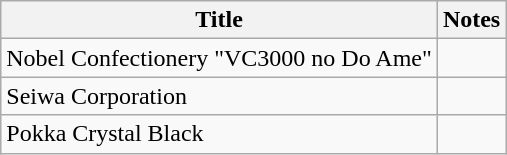<table class="wikitable">
<tr>
<th>Title</th>
<th>Notes</th>
</tr>
<tr>
<td>Nobel Confectionery "VC3000 no Do Ame"</td>
<td></td>
</tr>
<tr>
<td>Seiwa Corporation</td>
<td></td>
</tr>
<tr>
<td>Pokka Crystal Black</td>
<td></td>
</tr>
</table>
